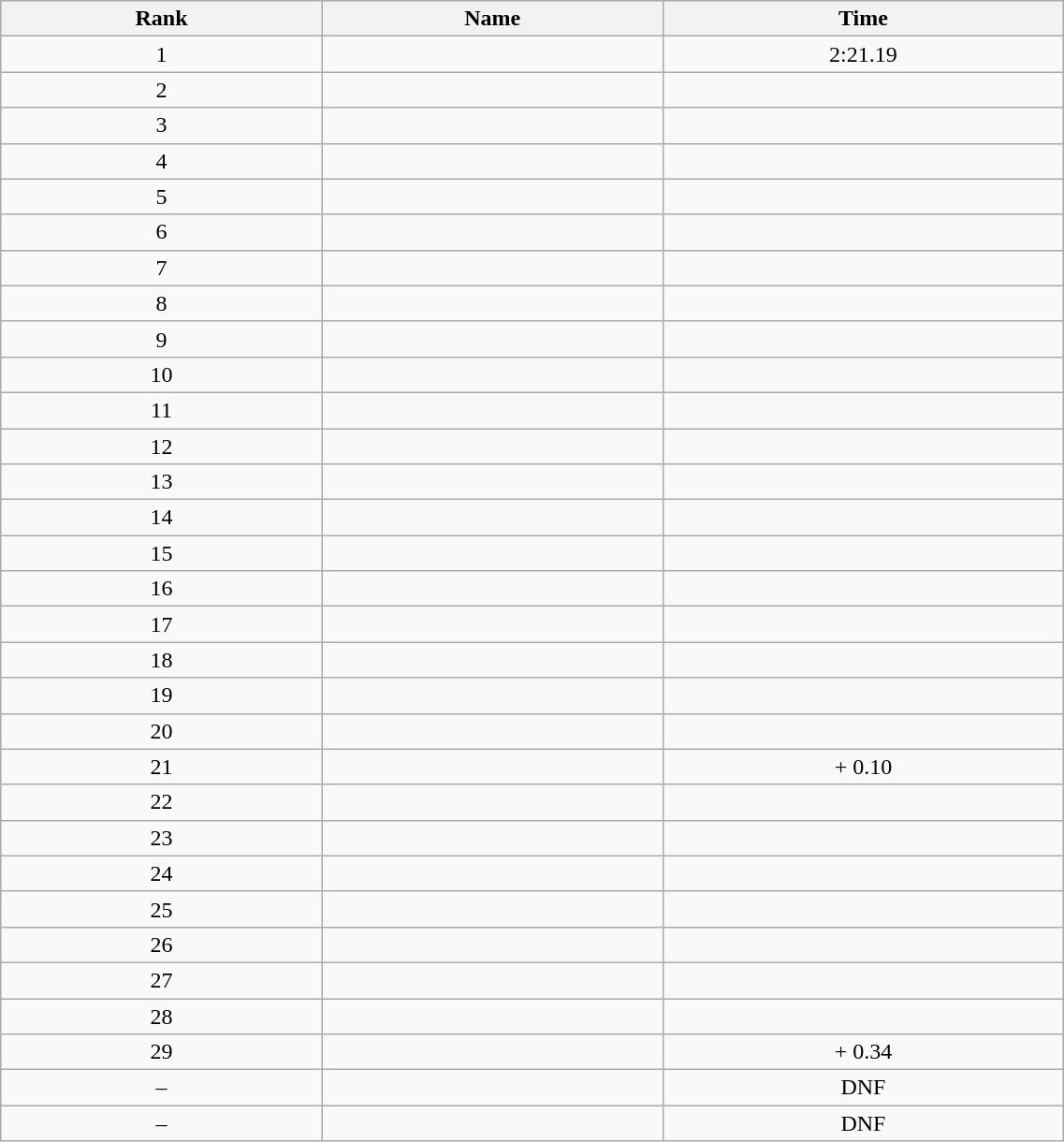<table class="wikitable" style="text-align:center;" width="60%">
<tr>
<th>Rank</th>
<th>Name</th>
<th>Time</th>
</tr>
<tr>
<td>1</td>
<td align=left></td>
<td>2:21.19</td>
</tr>
<tr>
<td>2</td>
<td align=left></td>
<td></td>
</tr>
<tr>
<td>3</td>
<td align=left></td>
<td></td>
</tr>
<tr>
<td>4</td>
<td align=left></td>
<td></td>
</tr>
<tr>
<td>5</td>
<td align=left></td>
<td></td>
</tr>
<tr>
<td>6</td>
<td align=left></td>
<td></td>
</tr>
<tr>
<td>7</td>
<td align=left></td>
<td></td>
</tr>
<tr>
<td>8</td>
<td align=left></td>
<td></td>
</tr>
<tr>
<td>9</td>
<td align=left></td>
<td></td>
</tr>
<tr>
<td>10</td>
<td align=left></td>
<td></td>
</tr>
<tr>
<td>11</td>
<td align=left></td>
<td></td>
</tr>
<tr>
<td>12</td>
<td align=left></td>
<td></td>
</tr>
<tr>
<td>13</td>
<td align=left></td>
<td></td>
</tr>
<tr>
<td>14</td>
<td align=left></td>
<td></td>
</tr>
<tr>
<td>15</td>
<td align=left></td>
<td></td>
</tr>
<tr>
<td>16</td>
<td align=left></td>
<td></td>
</tr>
<tr>
<td>17</td>
<td align=left></td>
<td></td>
</tr>
<tr>
<td>18</td>
<td align=left></td>
<td></td>
</tr>
<tr>
<td>19</td>
<td align=left></td>
<td></td>
</tr>
<tr>
<td>20</td>
<td align=left></td>
<td></td>
</tr>
<tr>
<td>21</td>
<td align=left></td>
<td>+ 0.10</td>
</tr>
<tr>
<td>22</td>
<td align=left></td>
<td></td>
</tr>
<tr>
<td>23</td>
<td align=left></td>
<td></td>
</tr>
<tr>
<td>24</td>
<td align=left></td>
<td></td>
</tr>
<tr>
<td>25</td>
<td align=left></td>
<td></td>
</tr>
<tr>
<td>26</td>
<td align=left></td>
<td></td>
</tr>
<tr>
<td>27</td>
<td align=left></td>
<td></td>
</tr>
<tr>
<td>28</td>
<td align=left></td>
<td></td>
</tr>
<tr>
<td>29</td>
<td align=left></td>
<td>+ 0.34</td>
</tr>
<tr>
<td>–</td>
<td align=left></td>
<td>DNF</td>
</tr>
<tr>
<td>–</td>
<td align=left></td>
<td>DNF</td>
</tr>
</table>
